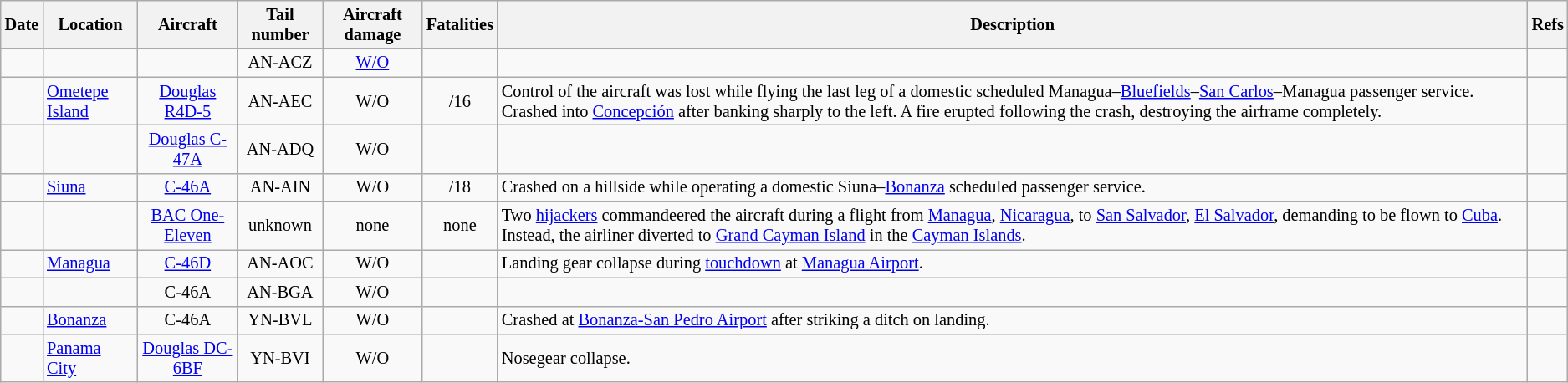<table class="wikitable sortable toccolours" border="1" cellpadding="3" style="border-collapse:collapse; font-size: 85%">
<tr>
<th>Date</th>
<th>Location</th>
<th>Aircraft</th>
<th>Tail number</th>
<th>Aircraft damage</th>
<th>Fatalities</th>
<th class="unsortable">Description</th>
<th class="unsortable">Refs</th>
</tr>
<tr>
<td align=center></td>
<td></td>
<td align=center></td>
<td align=center>AN-ACZ</td>
<td align=center><a href='#'>W/O</a></td>
<td></td>
<td></td>
<td align=center></td>
</tr>
<tr>
<td align=center></td>
<td><a href='#'>Ometepe Island</a></td>
<td align=center><a href='#'>Douglas R4D-5</a></td>
<td align=center>AN-AEC</td>
<td align=center>W/O</td>
<td align=center>/16</td>
<td>Control of the aircraft was lost while flying the last leg of a domestic scheduled Managua–<a href='#'>Bluefields</a>–<a href='#'>San Carlos</a>–Managua passenger service. Crashed into <a href='#'>Concepción</a> after banking sharply to the left. A fire erupted following the crash, destroying the airframe completely.</td>
<td align=center></td>
</tr>
<tr>
<td align=center></td>
<td></td>
<td align=center><a href='#'>Douglas C-47A</a></td>
<td align=center>AN-ADQ</td>
<td align=center>W/O</td>
<td></td>
<td></td>
<td align=center></td>
</tr>
<tr>
<td align=center></td>
<td><a href='#'>Siuna</a></td>
<td align=center><a href='#'>C-46A</a></td>
<td align=center>AN-AIN</td>
<td align=center>W/O</td>
<td align=center>/18</td>
<td>Crashed on a hillside while operating a domestic Siuna–<a href='#'>Bonanza</a> scheduled passenger service.</td>
<td align=center></td>
</tr>
<tr>
<td align=center></td>
<td></td>
<td align=center><a href='#'>BAC One-Eleven</a></td>
<td align=center>unknown</td>
<td align=center>none</td>
<td align=center>none</td>
<td>Two <a href='#'>hijackers</a> commandeered the aircraft during a flight from <a href='#'>Managua</a>, <a href='#'>Nicaragua</a>, to <a href='#'>San Salvador</a>, <a href='#'>El Salvador</a>, demanding to be flown to <a href='#'>Cuba</a>. Instead, the airliner diverted to <a href='#'>Grand Cayman Island</a> in the <a href='#'>Cayman Islands</a>.</td>
<td align=center></td>
</tr>
<tr>
<td align=center></td>
<td><a href='#'>Managua</a></td>
<td align=center><a href='#'>C-46D</a></td>
<td align=center>AN-AOC</td>
<td align=center>W/O</td>
<td align=center></td>
<td>Landing gear collapse during <a href='#'>touchdown</a> at <a href='#'>Managua Airport</a>.</td>
<td align=center></td>
</tr>
<tr>
<td align=center></td>
<td></td>
<td align=center>C-46A</td>
<td align=center>AN-BGA</td>
<td align=center>W/O</td>
<td align=center></td>
<td></td>
<td align=center></td>
</tr>
<tr>
<td align=center></td>
<td><a href='#'>Bonanza</a></td>
<td align=center>C-46A</td>
<td align=center>YN-BVL</td>
<td align=center>W/O</td>
<td align=center></td>
<td>Crashed at <a href='#'>Bonanza-San Pedro Airport</a> after striking a ditch on landing.</td>
<td align=center></td>
</tr>
<tr>
<td align=center></td>
<td><a href='#'>Panama City</a></td>
<td align=center><a href='#'>Douglas DC-6BF</a></td>
<td align=center>YN-BVI</td>
<td align=center>W/O</td>
<td align=center></td>
<td>Nosegear collapse.</td>
<td align=center></td>
</tr>
</table>
